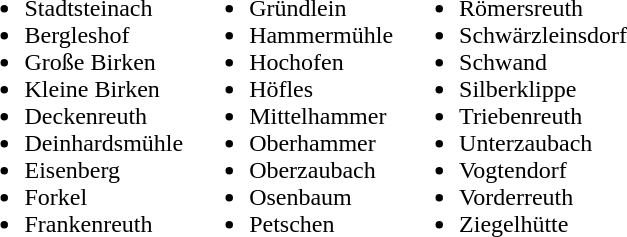<table>
<tr>
<td valign="top"><br><ul><li>Stadtsteinach</li><li>Bergleshof</li><li>Große Birken</li><li>Kleine Birken</li><li>Deckenreuth</li><li>Deinhardsmühle</li><li>Eisenberg</li><li>Forkel</li><li>Frankenreuth</li></ul></td>
<td valign="top"><br><ul><li>Gründlein</li><li>Hammermühle</li><li>Hochofen</li><li>Höfles</li><li>Mittelhammer</li><li>Oberhammer</li><li>Oberzaubach</li><li>Osenbaum</li><li>Petschen</li></ul></td>
<td valign="top"><br><ul><li>Römersreuth</li><li>Schwärzleinsdorf</li><li>Schwand</li><li>Silberklippe</li><li>Triebenreuth</li><li>Unterzaubach</li><li>Vogtendorf</li><li>Vorderreuth</li><li>Ziegelhütte</li></ul></td>
</tr>
</table>
